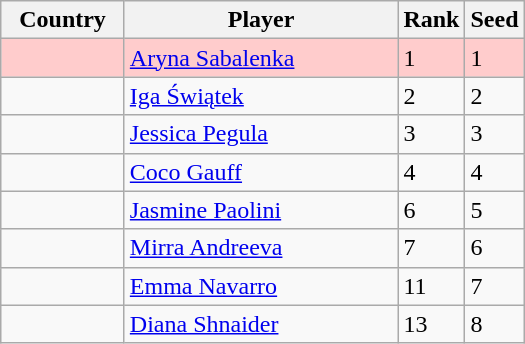<table class=wikitable>
<tr>
<th width="75">Country</th>
<th width="175">Player</th>
<th>Rank</th>
<th>Seed</th>
</tr>
<tr style="background:#fcc;">
<td></td>
<td><a href='#'>Aryna Sabalenka</a></td>
<td>1</td>
<td>1</td>
</tr>
<tr>
<td></td>
<td><a href='#'>Iga Świątek</a></td>
<td>2</td>
<td>2</td>
</tr>
<tr>
<td></td>
<td><a href='#'>Jessica Pegula</a></td>
<td>3</td>
<td>3</td>
</tr>
<tr>
<td></td>
<td><a href='#'>Coco Gauff</a></td>
<td>4</td>
<td>4</td>
</tr>
<tr>
<td></td>
<td><a href='#'>Jasmine Paolini</a></td>
<td>6</td>
<td>5</td>
</tr>
<tr>
<td></td>
<td><a href='#'>Mirra Andreeva</a></td>
<td>7</td>
<td>6</td>
</tr>
<tr>
<td></td>
<td><a href='#'>Emma Navarro</a></td>
<td>11</td>
<td>7</td>
</tr>
<tr>
<td></td>
<td><a href='#'>Diana Shnaider</a></td>
<td>13</td>
<td>8</td>
</tr>
</table>
